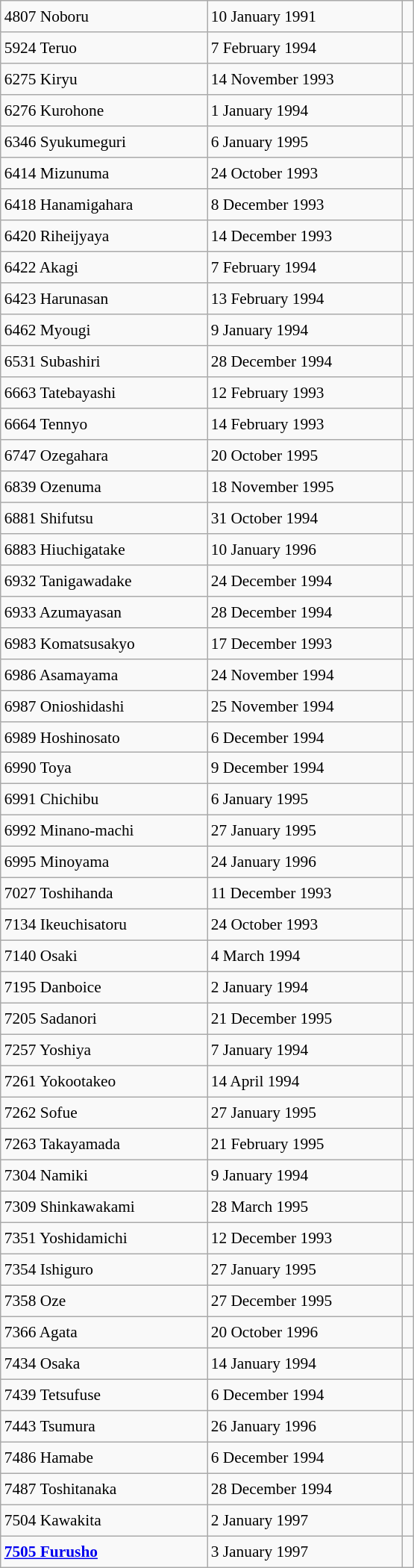<table class="wikitable" style="font-size: 89%; float: left; width: 26em; margin-right: 1em; height: 1400px">
<tr>
<td>4807 Noboru</td>
<td>10 January 1991</td>
<td></td>
</tr>
<tr>
<td>5924 Teruo</td>
<td>7 February 1994</td>
<td></td>
</tr>
<tr>
<td>6275 Kiryu</td>
<td>14 November 1993</td>
<td></td>
</tr>
<tr>
<td>6276 Kurohone</td>
<td>1 January 1994</td>
<td></td>
</tr>
<tr>
<td>6346 Syukumeguri</td>
<td>6 January 1995</td>
<td></td>
</tr>
<tr>
<td>6414 Mizunuma</td>
<td>24 October 1993</td>
<td></td>
</tr>
<tr>
<td>6418 Hanamigahara</td>
<td>8 December 1993</td>
<td></td>
</tr>
<tr>
<td>6420 Riheijyaya</td>
<td>14 December 1993</td>
<td></td>
</tr>
<tr>
<td>6422 Akagi</td>
<td>7 February 1994</td>
<td></td>
</tr>
<tr>
<td>6423 Harunasan</td>
<td>13 February 1994</td>
<td></td>
</tr>
<tr>
<td>6462 Myougi</td>
<td>9 January 1994</td>
<td></td>
</tr>
<tr>
<td>6531 Subashiri</td>
<td>28 December 1994</td>
<td></td>
</tr>
<tr>
<td>6663 Tatebayashi</td>
<td>12 February 1993</td>
<td></td>
</tr>
<tr>
<td>6664 Tennyo</td>
<td>14 February 1993</td>
<td></td>
</tr>
<tr>
<td>6747 Ozegahara</td>
<td>20 October 1995</td>
<td></td>
</tr>
<tr>
<td>6839 Ozenuma</td>
<td>18 November 1995</td>
<td></td>
</tr>
<tr>
<td>6881 Shifutsu</td>
<td>31 October 1994</td>
<td></td>
</tr>
<tr>
<td>6883 Hiuchigatake</td>
<td>10 January 1996</td>
<td></td>
</tr>
<tr>
<td>6932 Tanigawadake</td>
<td>24 December 1994</td>
<td></td>
</tr>
<tr>
<td>6933 Azumayasan</td>
<td>28 December 1994</td>
<td></td>
</tr>
<tr>
<td>6983 Komatsusakyo</td>
<td>17 December 1993</td>
<td></td>
</tr>
<tr>
<td>6986 Asamayama</td>
<td>24 November 1994</td>
<td></td>
</tr>
<tr>
<td>6987 Onioshidashi</td>
<td>25 November 1994</td>
<td></td>
</tr>
<tr>
<td>6989 Hoshinosato</td>
<td>6 December 1994</td>
<td></td>
</tr>
<tr>
<td>6990 Toya</td>
<td>9 December 1994</td>
<td></td>
</tr>
<tr>
<td>6991 Chichibu</td>
<td>6 January 1995</td>
<td></td>
</tr>
<tr>
<td>6992 Minano-machi</td>
<td>27 January 1995</td>
<td></td>
</tr>
<tr>
<td>6995 Minoyama</td>
<td>24 January 1996</td>
<td></td>
</tr>
<tr>
<td>7027 Toshihanda</td>
<td>11 December 1993</td>
<td></td>
</tr>
<tr>
<td>7134 Ikeuchisatoru</td>
<td>24 October 1993</td>
<td></td>
</tr>
<tr>
<td>7140 Osaki</td>
<td>4 March 1994</td>
<td></td>
</tr>
<tr>
<td>7195 Danboice</td>
<td>2 January 1994</td>
<td></td>
</tr>
<tr>
<td>7205 Sadanori</td>
<td>21 December 1995</td>
<td></td>
</tr>
<tr>
<td>7257 Yoshiya</td>
<td>7 January 1994</td>
<td></td>
</tr>
<tr>
<td>7261 Yokootakeo</td>
<td>14 April 1994</td>
<td></td>
</tr>
<tr>
<td>7262 Sofue</td>
<td>27 January 1995</td>
<td></td>
</tr>
<tr>
<td>7263 Takayamada</td>
<td>21 February 1995</td>
<td></td>
</tr>
<tr>
<td>7304 Namiki</td>
<td>9 January 1994</td>
<td></td>
</tr>
<tr>
<td>7309 Shinkawakami</td>
<td>28 March 1995</td>
<td></td>
</tr>
<tr>
<td>7351 Yoshidamichi</td>
<td>12 December 1993</td>
<td></td>
</tr>
<tr>
<td>7354 Ishiguro</td>
<td>27 January 1995</td>
<td></td>
</tr>
<tr>
<td>7358 Oze</td>
<td>27 December 1995</td>
<td></td>
</tr>
<tr>
<td>7366 Agata</td>
<td>20 October 1996</td>
<td></td>
</tr>
<tr>
<td>7434 Osaka</td>
<td>14 January 1994</td>
<td></td>
</tr>
<tr>
<td>7439 Tetsufuse</td>
<td>6 December 1994</td>
<td></td>
</tr>
<tr>
<td>7443 Tsumura</td>
<td>26 January 1996</td>
<td></td>
</tr>
<tr>
<td>7486 Hamabe</td>
<td>6 December 1994</td>
<td></td>
</tr>
<tr>
<td>7487 Toshitanaka</td>
<td>28 December 1994</td>
<td></td>
</tr>
<tr>
<td>7504 Kawakita</td>
<td>2 January 1997</td>
<td></td>
</tr>
<tr>
<td><strong><a href='#'>7505 Furusho</a></strong></td>
<td>3 January 1997</td>
<td></td>
</tr>
</table>
